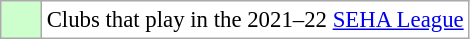<table class="wikitable" style="font-size: 95%;text-align:center;">
<tr>
<td style="background: #ccffcc;" width="20"></td>
<td bgcolor="#ffffff" align="left">Clubs that play in the 2021–22 <a href='#'>SEHA League</a></td>
</tr>
</table>
